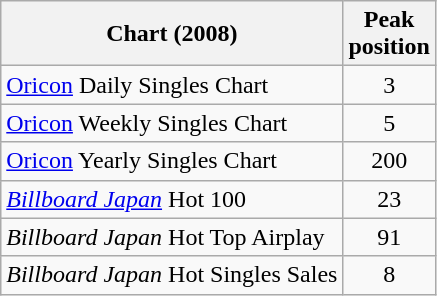<table class="wikitable sortable" border="1">
<tr>
<th>Chart (2008)</th>
<th>Peak<br>position</th>
</tr>
<tr>
<td><a href='#'>Oricon</a> Daily Singles Chart</td>
<td style="text-align:center;">3</td>
</tr>
<tr>
<td><a href='#'>Oricon</a> Weekly Singles Chart</td>
<td style="text-align:center;">5</td>
</tr>
<tr>
<td><a href='#'>Oricon</a> Yearly Singles Chart</td>
<td style="text-align:center;">200</td>
</tr>
<tr>
<td><em><a href='#'>Billboard Japan</a></em> Hot 100</td>
<td style="text-align:center;">23</td>
</tr>
<tr>
<td><em>Billboard Japan</em> Hot Top Airplay</td>
<td style="text-align:center;">91</td>
</tr>
<tr>
<td><em>Billboard Japan</em> Hot Singles Sales</td>
<td style="text-align:center;">8</td>
</tr>
</table>
